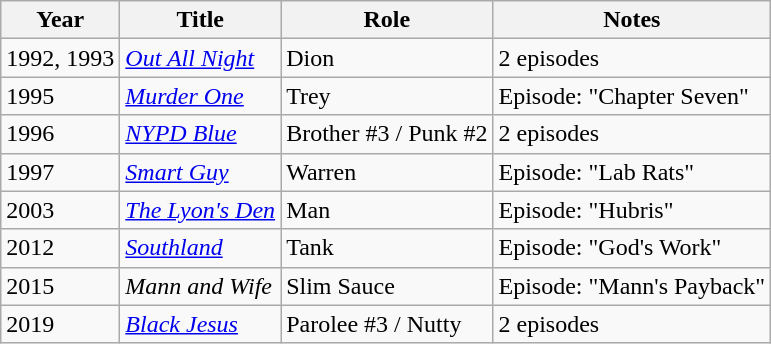<table class="wikitable sortable">
<tr>
<th>Year</th>
<th>Title</th>
<th>Role</th>
<th>Notes</th>
</tr>
<tr>
<td>1992, 1993</td>
<td><a href='#'><em>Out All Night</em></a></td>
<td>Dion</td>
<td>2 episodes</td>
</tr>
<tr>
<td>1995</td>
<td><a href='#'><em>Murder One</em></a></td>
<td>Trey</td>
<td>Episode: "Chapter Seven"</td>
</tr>
<tr>
<td>1996</td>
<td><em><a href='#'>NYPD Blue</a></em></td>
<td>Brother #3 / Punk #2</td>
<td>2 episodes</td>
</tr>
<tr>
<td>1997</td>
<td><em><a href='#'>Smart Guy</a></em></td>
<td>Warren</td>
<td>Episode: "Lab Rats"</td>
</tr>
<tr>
<td>2003</td>
<td><em><a href='#'>The Lyon's Den</a></em></td>
<td>Man</td>
<td>Episode: "Hubris"</td>
</tr>
<tr>
<td>2012</td>
<td><a href='#'><em>Southland</em></a></td>
<td>Tank</td>
<td>Episode: "God's Work"</td>
</tr>
<tr>
<td>2015</td>
<td><em>Mann and Wife</em></td>
<td>Slim Sauce</td>
<td>Episode: "Mann's Payback"</td>
</tr>
<tr>
<td>2019</td>
<td><a href='#'><em>Black Jesus</em></a></td>
<td>Parolee #3 / Nutty</td>
<td>2 episodes</td>
</tr>
</table>
